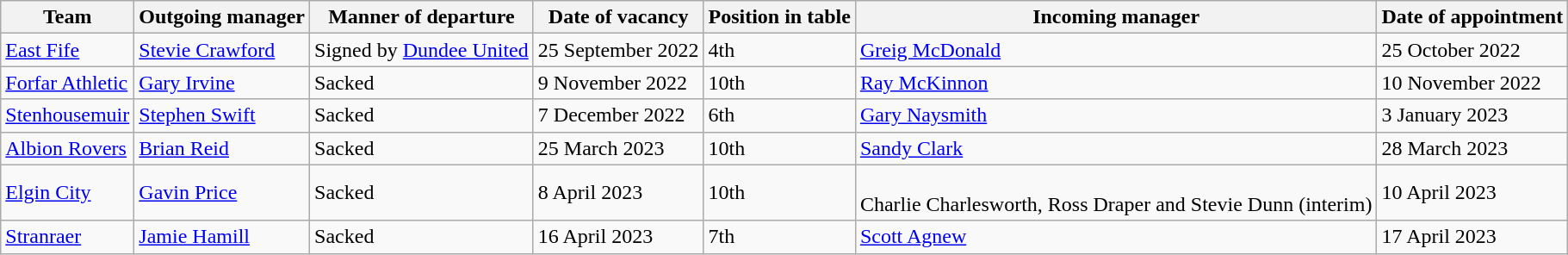<table class="wikitable sortable">
<tr>
<th>Team</th>
<th>Outgoing manager</th>
<th>Manner of departure</th>
<th>Date of vacancy</th>
<th>Position in table</th>
<th>Incoming manager</th>
<th>Date of appointment</th>
</tr>
<tr>
<td><a href='#'>East Fife</a></td>
<td> <a href='#'>Stevie Crawford</a></td>
<td>Signed by <a href='#'>Dundee United</a></td>
<td>25 September 2022</td>
<td>4th</td>
<td> <a href='#'>Greig McDonald</a></td>
<td>25 October 2022</td>
</tr>
<tr>
<td><a href='#'>Forfar Athletic</a></td>
<td> <a href='#'>Gary Irvine</a></td>
<td>Sacked</td>
<td>9 November 2022</td>
<td>10th</td>
<td> <a href='#'>Ray McKinnon</a></td>
<td>10 November 2022</td>
</tr>
<tr>
<td><a href='#'>Stenhousemuir</a></td>
<td> <a href='#'>Stephen Swift</a></td>
<td>Sacked</td>
<td>7 December 2022</td>
<td>6th</td>
<td> <a href='#'>Gary Naysmith</a></td>
<td>3 January 2023</td>
</tr>
<tr>
<td><a href='#'>Albion Rovers</a></td>
<td> <a href='#'>Brian Reid</a></td>
<td>Sacked</td>
<td>25 March 2023</td>
<td>10th</td>
<td> <a href='#'>Sandy Clark</a></td>
<td>28 March 2023</td>
</tr>
<tr>
<td><a href='#'>Elgin City</a></td>
<td> <a href='#'>Gavin Price</a></td>
<td>Sacked</td>
<td>8 April 2023</td>
<td>10th</td>
<td><br>Charlie Charlesworth, Ross Draper and Stevie Dunn (interim)</td>
<td>10 April 2023</td>
</tr>
<tr>
<td><a href='#'>Stranraer</a></td>
<td> <a href='#'>Jamie Hamill</a></td>
<td>Sacked</td>
<td>16 April 2023</td>
<td>7th</td>
<td> <a href='#'>Scott Agnew</a></td>
<td>17 April 2023</td>
</tr>
</table>
